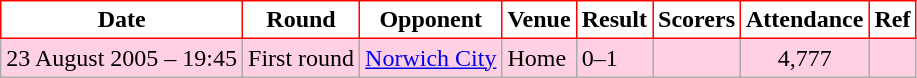<table class="wikitable">
<tr>
<th style="background:#FFFFFF; color:black; border:1px solid red;">Date</th>
<th style="background:#FFFFFF; color:black; border:1px solid red;">Round</th>
<th style="background:#FFFFFF; color:black; border:1px solid red;">Opponent</th>
<th style="background:#FFFFFF; color:black; border:1px solid red;">Venue</th>
<th style="background:#FFFFFF; color:black; border:1px solid red;">Result</th>
<th style="background:#FFFFFF; color:black; border:1px solid red;">Scorers</th>
<th style="background:#FFFFFF; color:black; border:1px solid red;">Attendance</th>
<th style="background:#FFFFFF; color:black; border:1px solid red;">Ref</th>
</tr>
<tr bgcolor = "#ffd0e3">
<td>23 August 2005 – 19:45</td>
<td align="center">First round</td>
<td><a href='#'>Norwich City</a></td>
<td>Home</td>
<td>0–1</td>
<td> </td>
<td align="center">4,777</td>
<td></td>
</tr>
</table>
